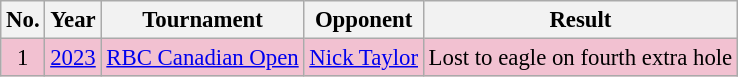<table class="wikitable" style="font-size:95%;">
<tr>
<th>No.</th>
<th>Year</th>
<th>Tournament</th>
<th>Opponent</th>
<th>Result</th>
</tr>
<tr style="background:#F2C1D1;">
<td align=center>1</td>
<td><a href='#'>2023</a></td>
<td><a href='#'>RBC Canadian Open</a></td>
<td> <a href='#'>Nick Taylor</a></td>
<td>Lost to eagle on fourth extra hole</td>
</tr>
</table>
